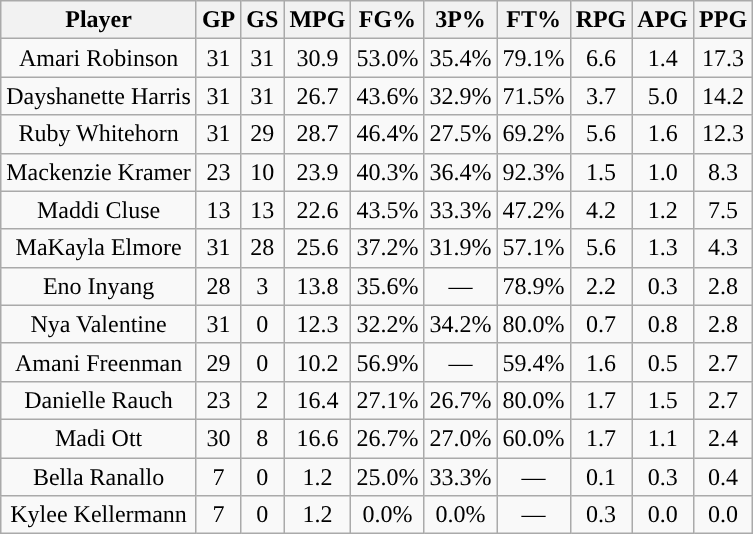<table class="wikitable sortable" style="text-align:center">
<tr>
<th>Player</th>
<th>GP</th>
<th>GS</th>
<th>MPG</th>
<th>FG%</th>
<th>3P%</th>
<th>FT%</th>
<th>RPG</th>
<th>APG</th>
<th>PPG</th>
</tr>
<tr>
<td>Amari Robinson</td>
<td>31</td>
<td>31</td>
<td>30.9</td>
<td>53.0%</td>
<td>35.4%</td>
<td>79.1%</td>
<td>6.6</td>
<td>1.4</td>
<td>17.3</td>
</tr>
<tr>
<td>Dayshanette Harris</td>
<td>31</td>
<td>31</td>
<td>26.7</td>
<td>43.6%</td>
<td>32.9%</td>
<td>71.5%</td>
<td>3.7</td>
<td>5.0</td>
<td>14.2</td>
</tr>
<tr>
<td>Ruby Whitehorn</td>
<td>31</td>
<td>29</td>
<td>28.7</td>
<td>46.4%</td>
<td>27.5%</td>
<td>69.2%</td>
<td>5.6</td>
<td>1.6</td>
<td>12.3</td>
</tr>
<tr>
<td>Mackenzie Kramer</td>
<td>23</td>
<td>10</td>
<td>23.9</td>
<td>40.3%</td>
<td>36.4%</td>
<td>92.3%</td>
<td>1.5</td>
<td>1.0</td>
<td>8.3</td>
</tr>
<tr>
<td>Maddi Cluse</td>
<td>13</td>
<td>13</td>
<td>22.6</td>
<td>43.5%</td>
<td>33.3%</td>
<td>47.2%</td>
<td>4.2</td>
<td>1.2</td>
<td>7.5</td>
</tr>
<tr>
<td>MaKayla Elmore</td>
<td>31</td>
<td>28</td>
<td>25.6</td>
<td>37.2%</td>
<td>31.9%</td>
<td>57.1%</td>
<td>5.6</td>
<td>1.3</td>
<td>4.3</td>
</tr>
<tr>
<td>Eno Inyang</td>
<td>28</td>
<td>3</td>
<td>13.8</td>
<td>35.6%</td>
<td>—</td>
<td>78.9%</td>
<td>2.2</td>
<td>0.3</td>
<td>2.8</td>
</tr>
<tr>
<td>Nya Valentine</td>
<td>31</td>
<td>0</td>
<td>12.3</td>
<td>32.2%</td>
<td>34.2%</td>
<td>80.0%</td>
<td>0.7</td>
<td>0.8</td>
<td>2.8</td>
</tr>
<tr>
<td>Amani Freenman</td>
<td>29</td>
<td>0</td>
<td>10.2</td>
<td>56.9%</td>
<td>—</td>
<td>59.4%</td>
<td>1.6</td>
<td>0.5</td>
<td>2.7</td>
</tr>
<tr>
<td>Danielle Rauch</td>
<td>23</td>
<td>2</td>
<td>16.4</td>
<td>27.1%</td>
<td>26.7%</td>
<td>80.0%</td>
<td>1.7</td>
<td>1.5</td>
<td>2.7</td>
</tr>
<tr>
<td>Madi Ott</td>
<td>30</td>
<td>8</td>
<td>16.6</td>
<td>26.7%</td>
<td>27.0%</td>
<td>60.0%</td>
<td>1.7</td>
<td>1.1</td>
<td>2.4</td>
</tr>
<tr>
<td>Bella Ranallo</td>
<td>7</td>
<td>0</td>
<td>1.2</td>
<td>25.0%</td>
<td>33.3%</td>
<td>—</td>
<td>0.1</td>
<td>0.3</td>
<td>0.4</td>
</tr>
<tr>
<td>Kylee Kellermann</td>
<td>7</td>
<td>0</td>
<td>1.2</td>
<td>0.0%</td>
<td>0.0%</td>
<td>—</td>
<td>0.3</td>
<td>0.0</td>
<td>0.0</td>
</tr>
</table>
